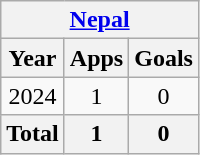<table class="wikitable" style="text-align:center">
<tr>
<th colspan=3><a href='#'>Nepal</a></th>
</tr>
<tr>
<th>Year</th>
<th>Apps</th>
<th>Goals</th>
</tr>
<tr>
<td>2024</td>
<td>1</td>
<td>0</td>
</tr>
<tr>
<th>Total</th>
<th>1</th>
<th>0</th>
</tr>
</table>
